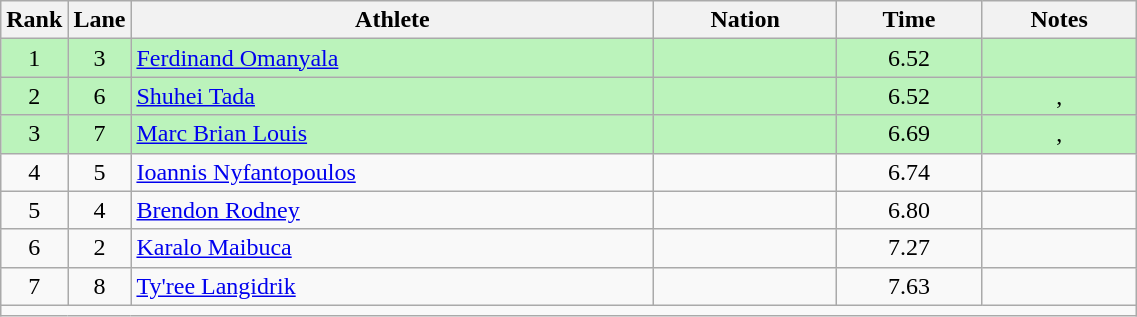<table class="wikitable sortable" style="text-align:center;width: 60%;">
<tr>
<th scope="col" style="width: 10px;">Rank</th>
<th scope="col" style="width: 10px;">Lane</th>
<th scope="col">Athlete</th>
<th scope="col">Nation</th>
<th scope="col">Time</th>
<th scope="col">Notes</th>
</tr>
<tr bgcolor=bbf3bb>
<td>1</td>
<td>3</td>
<td align=left><a href='#'>Ferdinand Omanyala</a></td>
<td align=left></td>
<td>6.52 </td>
<td></td>
</tr>
<tr bgcolor=bbf3bb>
<td>2</td>
<td>6</td>
<td align=left><a href='#'>Shuhei Tada</a></td>
<td align=left></td>
<td>6.52 </td>
<td>, </td>
</tr>
<tr bgcolor=bbf3bb>
<td>3</td>
<td>7</td>
<td align=left><a href='#'>Marc Brian Louis</a></td>
<td align=left></td>
<td>6.69</td>
<td>, </td>
</tr>
<tr>
<td>4</td>
<td>5</td>
<td align=left><a href='#'>Ioannis Nyfantopoulos</a></td>
<td align=left></td>
<td>6.74</td>
<td></td>
</tr>
<tr>
<td>5</td>
<td>4</td>
<td align=left><a href='#'>Brendon Rodney</a></td>
<td align=left></td>
<td>6.80</td>
<td></td>
</tr>
<tr>
<td>6</td>
<td>2</td>
<td align=left><a href='#'>Karalo Maibuca</a></td>
<td align=left></td>
<td>7.27</td>
<td></td>
</tr>
<tr>
<td>7</td>
<td>8</td>
<td align=left><a href='#'>Ty'ree Langidrik</a></td>
<td align=left></td>
<td>7.63</td>
<td></td>
</tr>
<tr class="sortbottom">
<td colspan="6"></td>
</tr>
</table>
